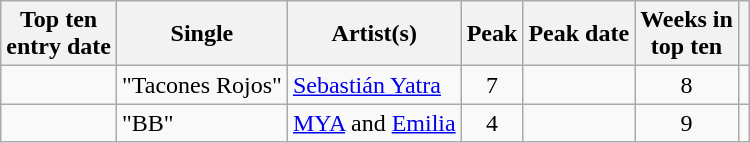<table class="wikitable sortable">
<tr>
<th>Top ten<br>entry date</th>
<th>Single</th>
<th>Artist(s)</th>
<th data-sort-type="number">Peak</th>
<th>Peak date</th>
<th data-sort-type="number">Weeks in<br>top ten</th>
<th></th>
</tr>
<tr>
<td></td>
<td>"Tacones Rojos"</td>
<td><a href='#'>Sebastián Yatra</a></td>
<td style="text-align:center;">7</td>
<td></td>
<td style="text-align:center;">8</td>
<td style="text-align:center;"></td>
</tr>
<tr>
<td></td>
<td>"BB"</td>
<td><a href='#'>MYA</a> and <a href='#'>Emilia</a></td>
<td style="text-align:center;">4</td>
<td></td>
<td style="text-align:center;">9</td>
<td style="text-align:center;"></td>
</tr>
</table>
